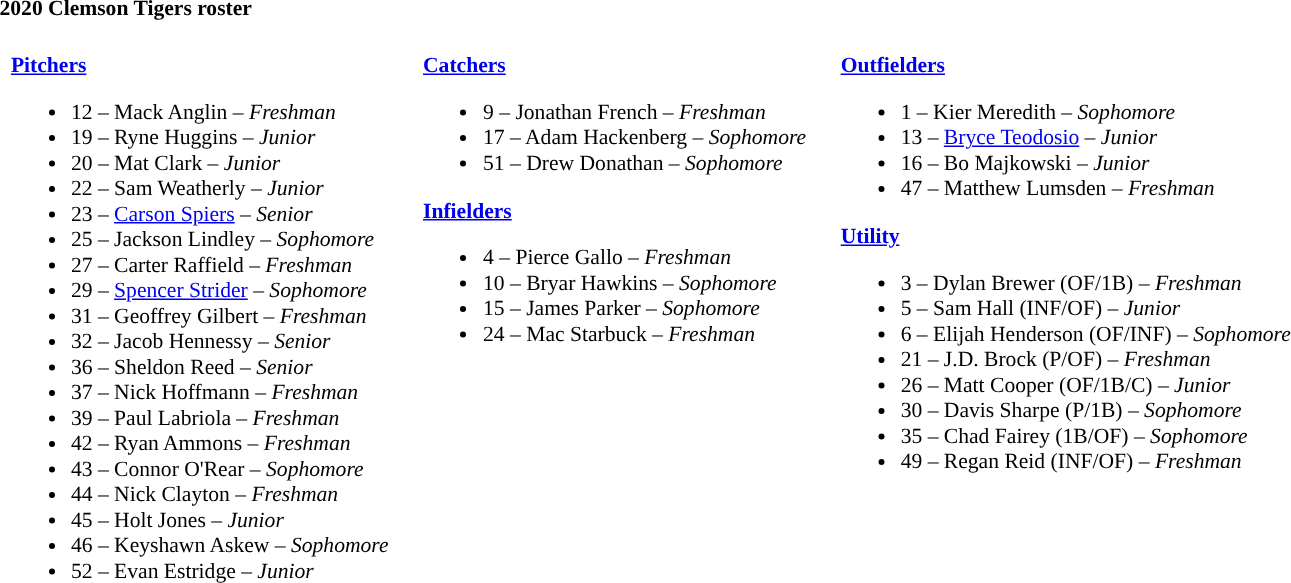<table class="toccolours" style="text-align: left; font-size:90%">
<tr>
<th colspan="9">2020 Clemson Tigers roster</th>
</tr>
<tr>
<td width="03"> </td>
<td valign="top"><br><strong><a href='#'>Pitchers</a></strong><ul><li>12 – Mack Anglin – <em>Freshman</em></li><li>19 – Ryne Huggins – <em> Junior</em></li><li>20 – Mat Clark – <em> Junior</em></li><li>22 – Sam Weatherly – <em>Junior</em></li><li>23 – <a href='#'>Carson Spiers</a> – <em>Senior</em></li><li>25 – Jackson Lindley – <em>Sophomore</em></li><li>27 – Carter Raffield – <em> Freshman</em></li><li>29 – <a href='#'>Spencer Strider</a> – <em> Sophomore</em></li><li>31 – Geoffrey Gilbert – <em>Freshman</em></li><li>32 – Jacob Hennessy – <em>Senior</em></li><li>36 – Sheldon Reed – <em> Senior</em></li><li>37 – Nick Hoffmann – <em>Freshman</em></li><li>39 – Paul Labriola – <em>Freshman</em></li><li>42 – Ryan Ammons – <em>Freshman</em></li><li>43 – Connor O'Rear – <em> Sophomore</em></li><li>44 – Nick Clayton – <em>Freshman</em></li><li>45 – Holt Jones – <em>Junior</em></li><li>46 – Keyshawn Askew – <em>Sophomore</em></li><li>52 – Evan Estridge – <em> Junior</em></li></ul></td>
<td width="15"> </td>
<td valign="top"><br><strong><a href='#'>Catchers</a></strong><ul><li>9 – Jonathan French – <em>Freshman</em></li><li>17 – Adam Hackenberg – <em>Sophomore</em></li><li>51 – Drew Donathan – <em> Sophomore</em></li></ul><strong><a href='#'>Infielders</a></strong><ul><li>4 – Pierce Gallo – <em>Freshman</em></li><li>10 – Bryar Hawkins – <em>Sophomore</em></li><li>15 – James Parker – <em>Sophomore</em></li><li>24 – Mac Starbuck – <em> Freshman</em></li></ul></td>
<td width="15"> </td>
<td valign="top"><br><strong><a href='#'>Outfielders</a></strong><ul><li>1 – Kier Meredith – <em> Sophomore</em></li><li>13 – <a href='#'>Bryce Teodosio</a> – <em>Junior</em></li><li>16 – Bo Majkowski – <em>Junior</em></li><li>47 – Matthew Lumsden – <em> Freshman</em></li></ul><strong><a href='#'>Utility</a></strong><ul><li>3 – Dylan Brewer (OF/1B) – <em>Freshman</em></li><li>5 – Sam Hall (INF/OF) – <em>Junior</em></li><li>6 – Elijah Henderson (OF/INF) – <em> Sophomore</em></li><li>21 – J.D. Brock (P/OF) – <em>Freshman</em></li><li>26 – Matt Cooper (OF/1B/C) – <em>Junior</em></li><li>30 – Davis Sharpe (P/1B) – <em>Sophomore</em></li><li>35 – Chad Fairey (1B/OF) – <em>Sophomore</em></li><li>49 – Regan Reid (INF/OF) – <em>Freshman</em></li></ul></td>
</tr>
</table>
